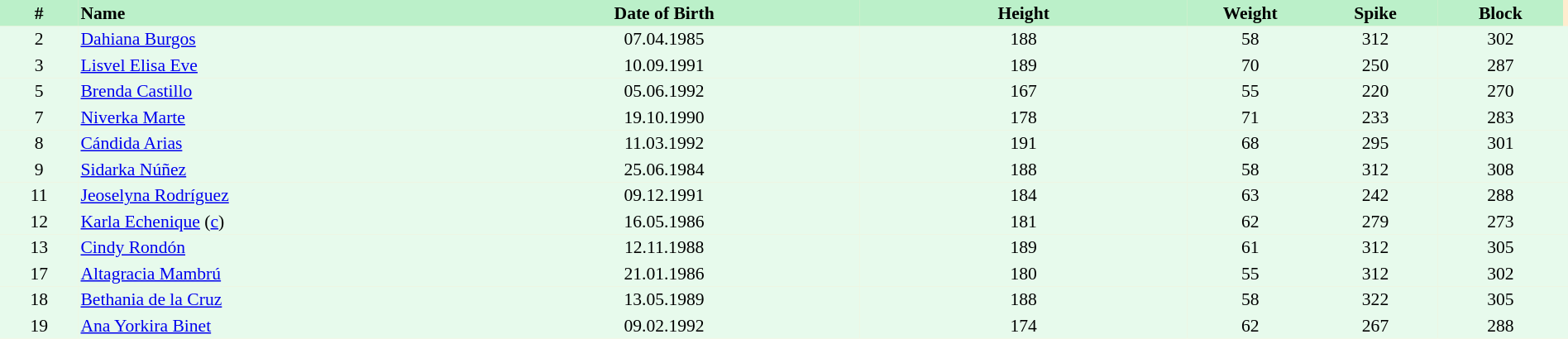<table border=0 cellpadding=2 cellspacing=0  |- bgcolor=#FFECCE style="text-align:center; font-size:90%;" width=100%>
<tr bgcolor=#BBF0C9>
<th width=5%>#</th>
<th width=25% align=left>Name</th>
<th width=25%>Date of Birth</th>
<th width=21%>Height</th>
<th width=8%>Weight</th>
<th width=8%>Spike</th>
<th width=8%>Block</th>
</tr>
<tr bgcolor=#E7FAEC>
<td>2</td>
<td align=left><a href='#'>Dahiana Burgos</a></td>
<td>07.04.1985</td>
<td>188</td>
<td>58</td>
<td>312</td>
<td>302</td>
<td></td>
</tr>
<tr bgcolor=#E7FAEC>
<td>3</td>
<td align=left><a href='#'>Lisvel Elisa Eve</a></td>
<td>10.09.1991</td>
<td>189</td>
<td>70</td>
<td>250</td>
<td>287</td>
<td></td>
</tr>
<tr bgcolor=#E7FAEC>
<td>5</td>
<td align=left><a href='#'>Brenda Castillo</a></td>
<td>05.06.1992</td>
<td>167</td>
<td>55</td>
<td>220</td>
<td>270</td>
<td></td>
</tr>
<tr bgcolor=#E7FAEC>
<td>7</td>
<td align=left><a href='#'>Niverka Marte</a></td>
<td>19.10.1990</td>
<td>178</td>
<td>71</td>
<td>233</td>
<td>283</td>
<td></td>
</tr>
<tr bgcolor=#E7FAEC>
<td>8</td>
<td align=left><a href='#'>Cándida Arias</a></td>
<td>11.03.1992</td>
<td>191</td>
<td>68</td>
<td>295</td>
<td>301</td>
<td></td>
</tr>
<tr bgcolor=#E7FAEC>
<td>9</td>
<td align=left><a href='#'>Sidarka Núñez</a></td>
<td>25.06.1984</td>
<td>188</td>
<td>58</td>
<td>312</td>
<td>308</td>
<td></td>
</tr>
<tr bgcolor=#E7FAEC>
<td>11</td>
<td align=left><a href='#'>Jeoselyna Rodríguez</a></td>
<td>09.12.1991</td>
<td>184</td>
<td>63</td>
<td>242</td>
<td>288</td>
<td></td>
</tr>
<tr bgcolor=#E7FAEC>
<td>12</td>
<td align=left><a href='#'>Karla Echenique</a> (<a href='#'>c</a>)</td>
<td>16.05.1986</td>
<td>181</td>
<td>62</td>
<td>279</td>
<td>273</td>
<td></td>
</tr>
<tr bgcolor=#E7FAEC>
<td>13</td>
<td align=left><a href='#'>Cindy Rondón</a></td>
<td>12.11.1988</td>
<td>189</td>
<td>61</td>
<td>312</td>
<td>305</td>
<td></td>
</tr>
<tr bgcolor=#E7FAEC>
<td>17</td>
<td align=left><a href='#'>Altagracia Mambrú</a></td>
<td>21.01.1986</td>
<td>180</td>
<td>55</td>
<td>312</td>
<td>302</td>
<td></td>
</tr>
<tr bgcolor=#E7FAEC>
<td>18</td>
<td align=left><a href='#'>Bethania de la Cruz</a></td>
<td>13.05.1989</td>
<td>188</td>
<td>58</td>
<td>322</td>
<td>305</td>
<td></td>
</tr>
<tr bgcolor=#E7FAEC>
<td>19</td>
<td align=left><a href='#'>Ana Yorkira Binet</a></td>
<td>09.02.1992</td>
<td>174</td>
<td>62</td>
<td>267</td>
<td>288</td>
<td></td>
</tr>
</table>
